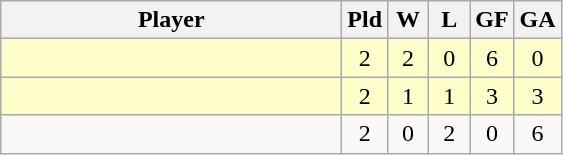<table class=wikitable style="text-align:center">
<tr>
<th width=220>Player</th>
<th width=20>Pld</th>
<th width=20>W</th>
<th width=20>L</th>
<th width=20>GF</th>
<th width=20>GA</th>
</tr>
<tr bgcolor=#ffffcc>
<td align=left></td>
<td>2</td>
<td>2</td>
<td>0</td>
<td>6</td>
<td>0</td>
</tr>
<tr bgcolor=#ffffcc>
<td align=left></td>
<td>2</td>
<td>1</td>
<td>1</td>
<td>3</td>
<td>3</td>
</tr>
<tr>
<td align=left></td>
<td>2</td>
<td>0</td>
<td>2</td>
<td>0</td>
<td>6</td>
</tr>
</table>
